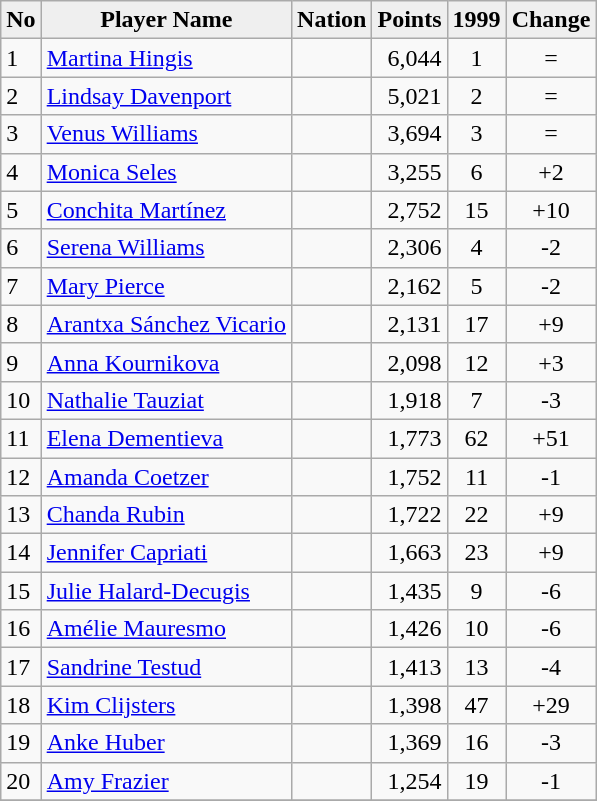<table class="wikitable" style="font-size: 100%">
<tr bgcolor="#efefef">
<td align="center"><strong>No</strong></td>
<td align="center"><strong>Player Name</strong></td>
<td align="center"><strong>Nation</strong></td>
<td align="center"><strong>Points</strong></td>
<td align="center"><strong>1999</strong></td>
<td align="center"><strong>Change</strong></td>
</tr>
<tr>
<td>1</td>
<td><a href='#'>Martina Hingis</a></td>
<td></td>
<td align="right">6,044</td>
<td align="center">1</td>
<td align="center">=</td>
</tr>
<tr>
<td>2</td>
<td><a href='#'>Lindsay Davenport</a></td>
<td></td>
<td align="right">5,021</td>
<td align="center">2</td>
<td align="center">=</td>
</tr>
<tr>
<td>3</td>
<td><a href='#'>Venus Williams</a></td>
<td></td>
<td align="right">3,694</td>
<td align="center">3</td>
<td align="center">=</td>
</tr>
<tr>
<td>4</td>
<td><a href='#'>Monica Seles</a></td>
<td></td>
<td align="right">3,255</td>
<td align="center">6</td>
<td align="center">+2</td>
</tr>
<tr>
<td>5</td>
<td><a href='#'>Conchita Martínez</a></td>
<td></td>
<td align="right">2,752</td>
<td align="center">15</td>
<td align="center">+10</td>
</tr>
<tr>
<td>6</td>
<td><a href='#'>Serena Williams</a></td>
<td></td>
<td align="right">2,306</td>
<td align="center">4</td>
<td align="center">-2</td>
</tr>
<tr>
<td>7</td>
<td><a href='#'>Mary Pierce</a></td>
<td></td>
<td align="right">2,162</td>
<td align="center">5</td>
<td align="center">-2</td>
</tr>
<tr>
<td>8</td>
<td><a href='#'>Arantxa Sánchez Vicario</a></td>
<td></td>
<td align="right">2,131</td>
<td align="center">17</td>
<td align="center">+9</td>
</tr>
<tr>
<td>9</td>
<td><a href='#'>Anna Kournikova</a></td>
<td></td>
<td align="right">2,098</td>
<td align="center">12</td>
<td align="center">+3</td>
</tr>
<tr>
<td>10</td>
<td><a href='#'>Nathalie Tauziat</a></td>
<td></td>
<td align="right">1,918</td>
<td align="center">7</td>
<td align="center">-3</td>
</tr>
<tr>
<td>11</td>
<td><a href='#'>Elena Dementieva</a></td>
<td></td>
<td align="right">1,773</td>
<td align="center">62</td>
<td align="center">+51</td>
</tr>
<tr>
<td>12</td>
<td><a href='#'>Amanda Coetzer</a></td>
<td></td>
<td align="right">1,752</td>
<td align="center">11</td>
<td align="center">-1</td>
</tr>
<tr>
<td>13</td>
<td><a href='#'>Chanda Rubin</a></td>
<td></td>
<td align="right">1,722</td>
<td align="center">22</td>
<td align="center">+9</td>
</tr>
<tr>
<td>14</td>
<td><a href='#'>Jennifer Capriati</a></td>
<td></td>
<td align="right">1,663</td>
<td align="center">23</td>
<td align="center">+9</td>
</tr>
<tr>
<td>15</td>
<td><a href='#'>Julie Halard-Decugis</a></td>
<td></td>
<td align="right">1,435</td>
<td align="center">9</td>
<td align="center">-6</td>
</tr>
<tr>
<td>16</td>
<td><a href='#'>Amélie Mauresmo</a></td>
<td></td>
<td align="right">1,426</td>
<td align="center">10</td>
<td align="center">-6</td>
</tr>
<tr>
<td>17</td>
<td><a href='#'>Sandrine Testud</a></td>
<td></td>
<td align="right">1,413</td>
<td align="center">13</td>
<td align="center">-4</td>
</tr>
<tr>
<td>18</td>
<td><a href='#'>Kim Clijsters</a></td>
<td></td>
<td align="right">1,398</td>
<td align="center">47</td>
<td align="center">+29</td>
</tr>
<tr>
<td>19</td>
<td><a href='#'>Anke Huber</a></td>
<td></td>
<td align="right">1,369</td>
<td align="center">16</td>
<td align="center">-3</td>
</tr>
<tr>
<td>20</td>
<td><a href='#'>Amy Frazier</a></td>
<td></td>
<td align="right">1,254</td>
<td align="center">19</td>
<td align="center">-1</td>
</tr>
<tr>
</tr>
</table>
